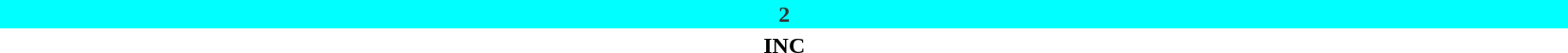<table style="width:88%; text-align:center;">
<tr style="color:white;">
<td style="background:aqua; color:#333; width:100%;"><strong>2</strong></td>
</tr>
<tr>
<td><span><strong>INC</strong></span></td>
</tr>
</table>
